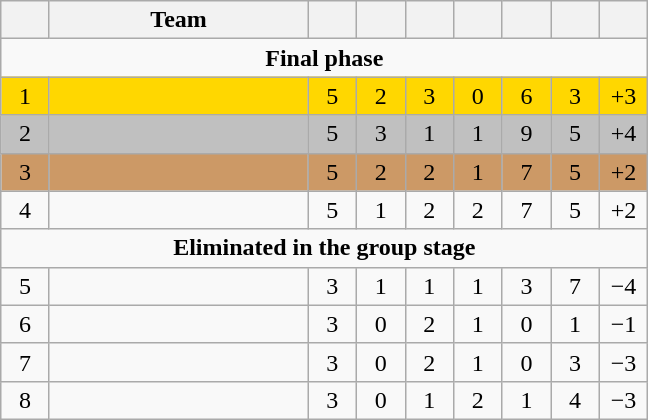<table class="wikitable" style="text-align:center">
<tr>
<th width="25"></th>
<th width="165">Team</th>
<th width="25"></th>
<th width="25"></th>
<th width="25"></th>
<th width="25"></th>
<th width="25"></th>
<th width="25"></th>
<th width="25"></th>
</tr>
<tr>
<td colspan=10><strong>Final phase</strong></td>
</tr>
<tr style="background:#FFD700;">
<td>1</td>
<td align=left><strong></strong></td>
<td>5</td>
<td>2</td>
<td>3</td>
<td>0</td>
<td>6</td>
<td>3</td>
<td>+3</td>
</tr>
<tr style="background:#C0C0C0;">
<td>2</td>
<td align=left><strong></strong></td>
<td>5</td>
<td>3</td>
<td>1</td>
<td>1</td>
<td>9</td>
<td>5</td>
<td>+4</td>
</tr>
<tr style="background:#cc9966;">
<td>3</td>
<td align=left><strong></strong></td>
<td>5</td>
<td>2</td>
<td>2</td>
<td>1</td>
<td>7</td>
<td>5</td>
<td>+2</td>
</tr>
<tr>
<td>4</td>
<td align=left></td>
<td>5</td>
<td>1</td>
<td>2</td>
<td>2</td>
<td>7</td>
<td>5</td>
<td>+2</td>
</tr>
<tr>
<td colspan=10><strong>Eliminated in the group stage</strong></td>
</tr>
<tr>
<td>5</td>
<td align=left></td>
<td>3</td>
<td>1</td>
<td>1</td>
<td>1</td>
<td>3</td>
<td>7</td>
<td>−4</td>
</tr>
<tr>
<td>6</td>
<td align=left></td>
<td>3</td>
<td>0</td>
<td>2</td>
<td>1</td>
<td>0</td>
<td>1</td>
<td>−1</td>
</tr>
<tr>
<td>7</td>
<td align=left></td>
<td>3</td>
<td>0</td>
<td>2</td>
<td>1</td>
<td>0</td>
<td>3</td>
<td>−3</td>
</tr>
<tr>
<td>8</td>
<td align=left></td>
<td>3</td>
<td>0</td>
<td>1</td>
<td>2</td>
<td>1</td>
<td>4</td>
<td>−3</td>
</tr>
</table>
